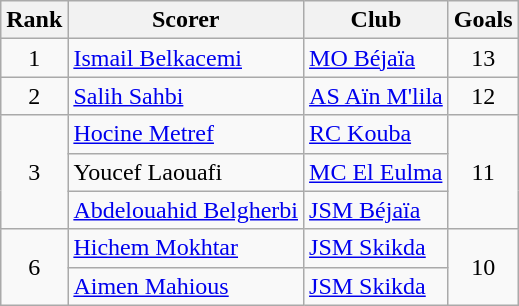<table class="wikitable" style="text-align:center">
<tr>
<th>Rank</th>
<th>Scorer</th>
<th>Club</th>
<th>Goals</th>
</tr>
<tr>
<td>1</td>
<td align="left"> <a href='#'>Ismail Belkacemi</a></td>
<td align="left"><a href='#'>MO Béjaïa</a></td>
<td>13</td>
</tr>
<tr>
<td>2</td>
<td align="left"> <a href='#'>Salih Sahbi</a></td>
<td align="left"><a href='#'>AS Aïn M'lila</a></td>
<td>12</td>
</tr>
<tr>
<td rowspan="3">3</td>
<td align="left"> <a href='#'>Hocine Metref</a></td>
<td align="left"><a href='#'>RC Kouba</a></td>
<td rowspan="3">11</td>
</tr>
<tr>
<td align="left"> Youcef Laouafi</td>
<td align="left"><a href='#'>MC El Eulma</a></td>
</tr>
<tr>
<td align="left"> <a href='#'>Abdelouahid Belgherbi</a></td>
<td align="left"><a href='#'>JSM Béjaïa</a></td>
</tr>
<tr>
<td rowspan="2">6</td>
<td align="left"> <a href='#'>Hichem Mokhtar</a></td>
<td align="left"><a href='#'>JSM Skikda</a></td>
<td rowspan="2">10</td>
</tr>
<tr>
<td align="left"> <a href='#'>Aimen Mahious</a></td>
<td align="left"><a href='#'>JSM Skikda</a></td>
</tr>
</table>
